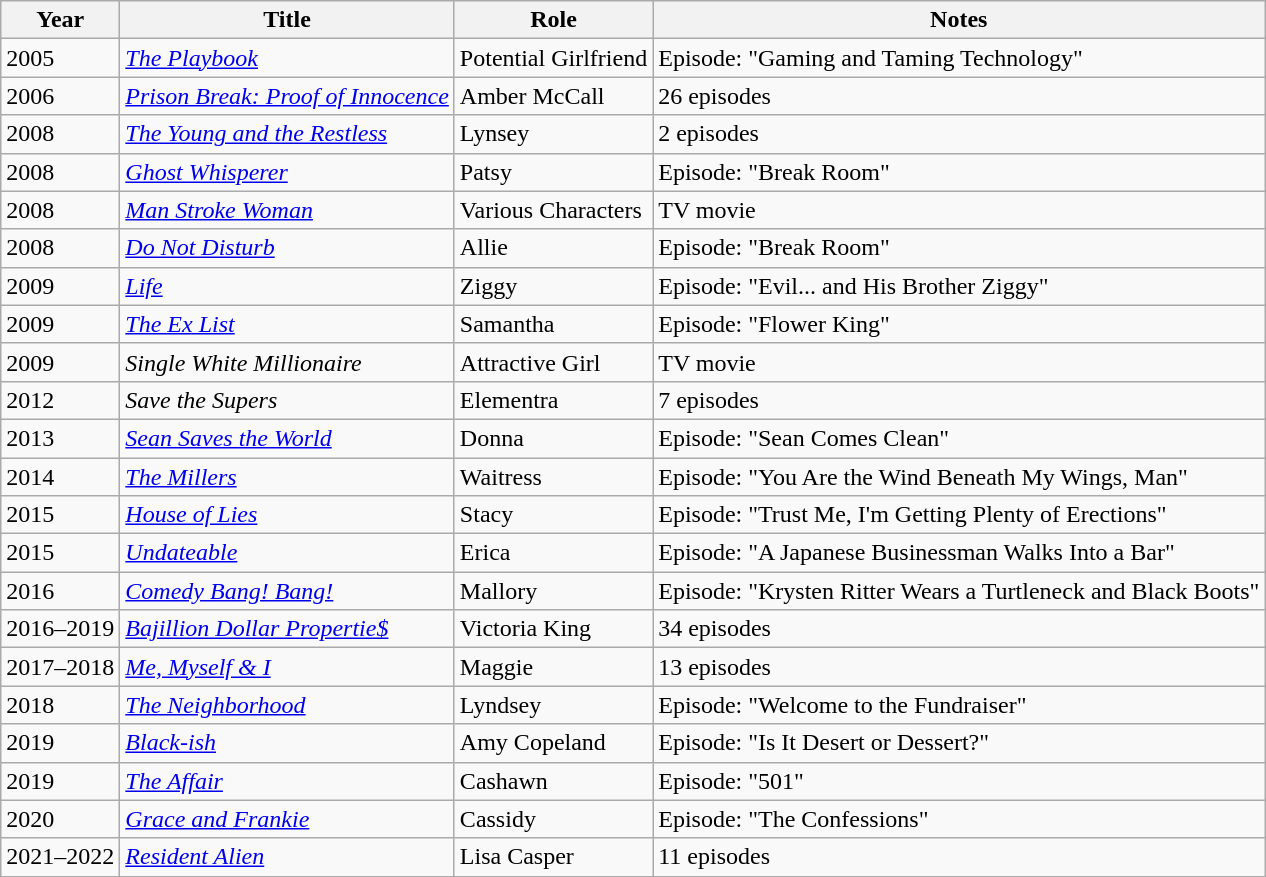<table class="wikitable">
<tr>
<th>Year</th>
<th>Title</th>
<th>Role</th>
<th>Notes</th>
</tr>
<tr>
<td>2005</td>
<td><em><a href='#'>The Playbook</a></em></td>
<td>Potential Girlfriend</td>
<td>Episode: "Gaming and Taming Technology"</td>
</tr>
<tr>
<td>2006</td>
<td><em><a href='#'>Prison Break: Proof of Innocence</a></em></td>
<td>Amber McCall</td>
<td>26 episodes</td>
</tr>
<tr>
<td>2008</td>
<td><em><a href='#'>The Young and the Restless</a></em></td>
<td>Lynsey</td>
<td>2 episodes</td>
</tr>
<tr>
<td>2008</td>
<td><em><a href='#'>Ghost Whisperer</a></em></td>
<td>Patsy</td>
<td>Episode: "Break Room"</td>
</tr>
<tr>
<td>2008</td>
<td><em><a href='#'>Man Stroke Woman</a></em></td>
<td>Various Characters</td>
<td>TV movie</td>
</tr>
<tr>
<td>2008</td>
<td><em><a href='#'>Do Not Disturb</a></em></td>
<td>Allie</td>
<td>Episode: "Break Room"</td>
</tr>
<tr>
<td>2009</td>
<td><em><a href='#'>Life</a></em></td>
<td>Ziggy</td>
<td>Episode: "Evil... and His Brother Ziggy"</td>
</tr>
<tr>
<td>2009</td>
<td><em><a href='#'>The Ex List</a></em></td>
<td>Samantha</td>
<td>Episode: "Flower King"</td>
</tr>
<tr>
<td>2009</td>
<td><em>Single White Millionaire</em></td>
<td>Attractive Girl</td>
<td>TV movie</td>
</tr>
<tr>
<td>2012</td>
<td><em>Save the Supers</em></td>
<td>Elementra</td>
<td>7 episodes</td>
</tr>
<tr>
<td>2013</td>
<td><em><a href='#'>Sean Saves the World</a></em></td>
<td>Donna</td>
<td>Episode: "Sean Comes Clean"</td>
</tr>
<tr>
<td>2014</td>
<td><em><a href='#'>The Millers</a></em></td>
<td>Waitress</td>
<td>Episode: "You Are the Wind Beneath My Wings, Man"</td>
</tr>
<tr>
<td>2015</td>
<td><em><a href='#'>House of Lies</a></em></td>
<td>Stacy</td>
<td>Episode: "Trust Me, I'm Getting Plenty of Erections"</td>
</tr>
<tr>
<td>2015</td>
<td><em><a href='#'>Undateable</a></em></td>
<td>Erica</td>
<td>Episode: "A Japanese Businessman Walks Into a Bar"</td>
</tr>
<tr>
<td>2016</td>
<td><em><a href='#'>Comedy Bang! Bang!</a></em></td>
<td>Mallory</td>
<td>Episode: "Krysten Ritter Wears a Turtleneck and Black Boots"</td>
</tr>
<tr>
<td>2016–2019</td>
<td><em><a href='#'>Bajillion Dollar Propertie$</a></em></td>
<td>Victoria King</td>
<td>34 episodes</td>
</tr>
<tr>
<td>2017–2018</td>
<td><a href='#'><em>Me, Myself & I</em></a></td>
<td>Maggie</td>
<td>13 episodes</td>
</tr>
<tr>
<td>2018</td>
<td><em><a href='#'>The Neighborhood</a></em></td>
<td>Lyndsey</td>
<td>Episode: "Welcome to the Fundraiser"</td>
</tr>
<tr>
<td>2019</td>
<td><em><a href='#'>Black-ish</a></em></td>
<td>Amy Copeland</td>
<td>Episode: "Is It Desert or Dessert?"</td>
</tr>
<tr>
<td>2019</td>
<td><a href='#'><em>The Affair</em></a></td>
<td>Cashawn</td>
<td>Episode: "501"</td>
</tr>
<tr>
<td>2020</td>
<td><em><a href='#'>Grace and Frankie</a></em></td>
<td>Cassidy</td>
<td>Episode: "The Confessions"</td>
</tr>
<tr>
<td>2021–2022</td>
<td><em><a href='#'>Resident Alien</a></em></td>
<td>Lisa Casper</td>
<td>11 episodes</td>
</tr>
<tr>
</tr>
</table>
